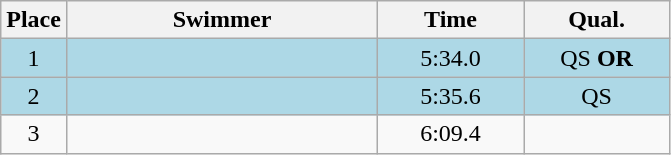<table class=wikitable style="text-align:center">
<tr>
<th>Place</th>
<th width=200>Swimmer</th>
<th width=90>Time</th>
<th width=90>Qual.</th>
</tr>
<tr bgcolor=lightblue>
<td>1</td>
<td align=left></td>
<td>5:34.0</td>
<td>QS <strong>OR</strong></td>
</tr>
<tr bgcolor=lightblue>
<td>2</td>
<td align=left></td>
<td>5:35.6</td>
<td>QS</td>
</tr>
<tr>
<td>3</td>
<td align=left></td>
<td>6:09.4</td>
<td></td>
</tr>
</table>
